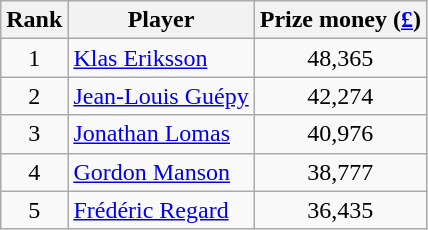<table class="wikitable">
<tr>
<th>Rank</th>
<th>Player</th>
<th>Prize money (<a href='#'>£</a>)</th>
</tr>
<tr>
<td align=center>1</td>
<td> <a href='#'>Klas Eriksson</a></td>
<td align=center>48,365</td>
</tr>
<tr>
<td align=center>2</td>
<td> <a href='#'>Jean-Louis Guépy</a></td>
<td align=center>42,274</td>
</tr>
<tr>
<td align=center>3</td>
<td> <a href='#'>Jonathan Lomas</a></td>
<td align=center>40,976</td>
</tr>
<tr>
<td align=center>4</td>
<td> <a href='#'>Gordon Manson</a></td>
<td align=center>38,777</td>
</tr>
<tr>
<td align=center>5</td>
<td> <a href='#'>Frédéric Regard</a></td>
<td align=center>36,435</td>
</tr>
</table>
